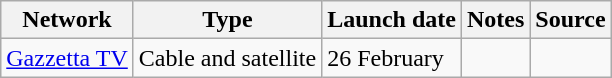<table class="wikitable sortable">
<tr>
<th>Network</th>
<th>Type</th>
<th>Launch date</th>
<th>Notes</th>
<th>Source</th>
</tr>
<tr>
<td><a href='#'>Gazzetta TV</a></td>
<td>Cable and satellite</td>
<td>26 February</td>
<td></td>
<td></td>
</tr>
</table>
